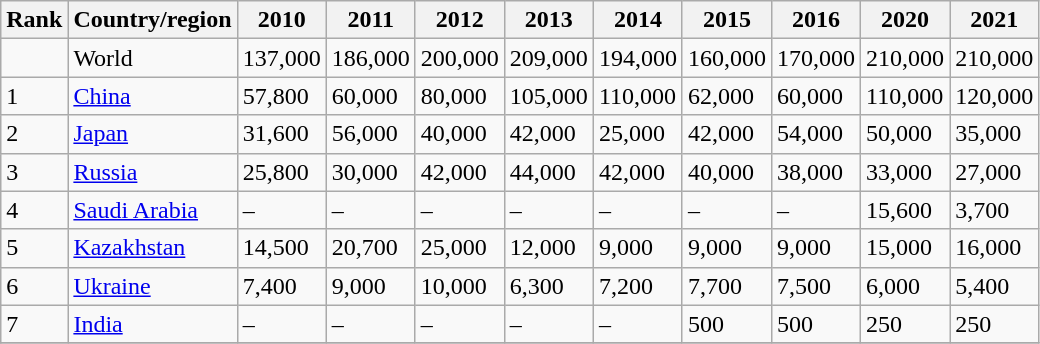<table class="wikitable sortable">
<tr>
<th>Rank</th>
<th>Country/region</th>
<th>2010</th>
<th>2011</th>
<th>2012</th>
<th>2013</th>
<th>2014</th>
<th>2015</th>
<th>2016</th>
<th>2020</th>
<th>2021</th>
</tr>
<tr>
<td></td>
<td>World</td>
<td align="left">137,000</td>
<td>186,000</td>
<td>200,000</td>
<td>209,000</td>
<td>194,000</td>
<td>160,000</td>
<td>170,000</td>
<td>210,000</td>
<td>210,000</td>
</tr>
<tr>
<td>1</td>
<td> <a href='#'>China</a></td>
<td align="left">57,800</td>
<td>60,000</td>
<td>80,000</td>
<td>105,000</td>
<td>110,000</td>
<td>62,000</td>
<td>60,000</td>
<td>110,000</td>
<td>120,000</td>
</tr>
<tr>
<td>2</td>
<td> <a href='#'>Japan</a></td>
<td align="left">31,600</td>
<td>56,000</td>
<td>40,000</td>
<td>42,000</td>
<td>25,000</td>
<td>42,000</td>
<td>54,000</td>
<td>50,000</td>
<td>35,000</td>
</tr>
<tr>
<td>3</td>
<td> <a href='#'>Russia</a></td>
<td align="left">25,800</td>
<td>30,000</td>
<td>42,000</td>
<td>44,000</td>
<td>42,000</td>
<td>40,000</td>
<td>38,000</td>
<td>33,000</td>
<td>27,000</td>
</tr>
<tr>
<td>4</td>
<td> <a href='#'>Saudi Arabia</a></td>
<td align="left">–</td>
<td>–</td>
<td>–</td>
<td>–</td>
<td>–</td>
<td>–</td>
<td>–</td>
<td>15,600</td>
<td>3,700</td>
</tr>
<tr>
<td>5</td>
<td> <a href='#'>Kazakhstan</a></td>
<td align="left">14,500</td>
<td>20,700</td>
<td>25,000</td>
<td>12,000</td>
<td>9,000</td>
<td>9,000</td>
<td>9,000</td>
<td>15,000</td>
<td>16,000</td>
</tr>
<tr>
<td>6</td>
<td> <a href='#'>Ukraine</a></td>
<td align="left">7,400</td>
<td>9,000</td>
<td>10,000</td>
<td>6,300</td>
<td>7,200</td>
<td>7,700</td>
<td>7,500</td>
<td>6,000</td>
<td>5,400</td>
</tr>
<tr>
<td>7</td>
<td> <a href='#'>India</a></td>
<td>–</td>
<td>–</td>
<td>–</td>
<td>–</td>
<td>–</td>
<td>500</td>
<td>500</td>
<td>250</td>
<td>250</td>
</tr>
<tr>
</tr>
</table>
